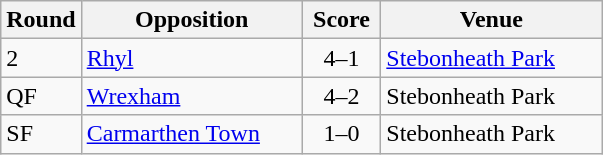<table class="wikitable">
<tr>
<th width="45">Round</th>
<th style="width:140px;">Opposition</th>
<th width="45">Score</th>
<th style="width:140px;">Venue</th>
</tr>
<tr>
<td>2</td>
<td><a href='#'>Rhyl</a></td>
<td style="text-align:center;">4–1</td>
<td><a href='#'>Stebonheath Park</a></td>
</tr>
<tr>
<td>QF</td>
<td><a href='#'>Wrexham</a></td>
<td style="text-align:center;">4–2</td>
<td>Stebonheath Park</td>
</tr>
<tr>
<td>SF</td>
<td><a href='#'>Carmarthen Town</a></td>
<td style="text-align:center;">1–0</td>
<td>Stebonheath Park</td>
</tr>
</table>
